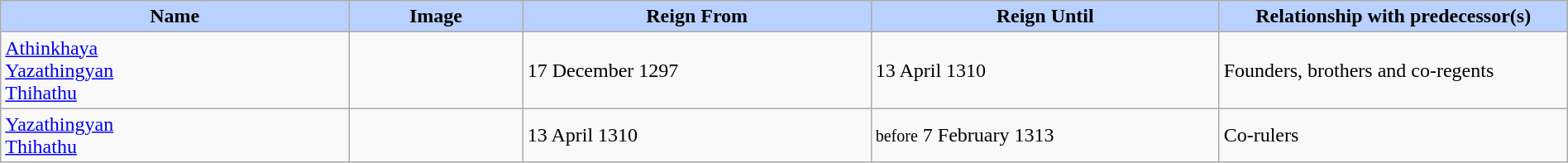<table width=100% class="wikitable">
<tr>
<th style="background-color:#B9D1FF" width=10%>Name</th>
<th style="background-color:#B9D1FF" width=5%>Image</th>
<th style="background-color:#B9D1FF" width=10%>Reign From</th>
<th style="background-color:#B9D1FF" width=10%>Reign Until</th>
<th style="background-color:#B9D1FF" width=10%>Relationship with predecessor(s)</th>
</tr>
<tr>
<td><a href='#'>Athinkhaya</a> <br> <a href='#'>Yazathingyan</a> <br> <a href='#'>Thihathu</a></td>
<td></td>
<td>17 December 1297</td>
<td>13 April 1310</td>
<td>Founders, brothers and co-regents</td>
</tr>
<tr>
<td><a href='#'>Yazathingyan</a> <br> <a href='#'>Thihathu</a></td>
<td></td>
<td>13 April 1310</td>
<td><small>before</small> 7 February 1313</td>
<td>Co-rulers</td>
</tr>
</table>
